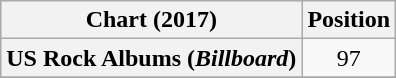<table class="wikitable sortable plainrowheaders">
<tr>
<th scope="col">Chart (2017)</th>
<th scope="col">Position</th>
</tr>
<tr>
<th scope="row">US Rock Albums (<em>Billboard</em>)</th>
<td align="center">97</td>
</tr>
<tr>
</tr>
</table>
